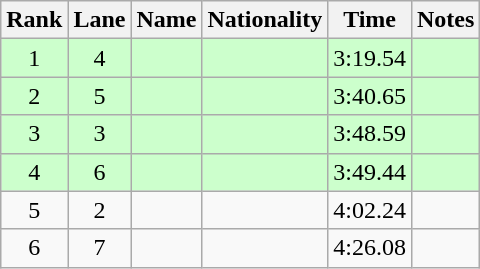<table class="wikitable sortable" style="text-align:center">
<tr>
<th>Rank</th>
<th>Lane</th>
<th>Name</th>
<th>Nationality</th>
<th>Time</th>
<th>Notes</th>
</tr>
<tr bgcolor=ccffcc>
<td>1</td>
<td>4</td>
<td align=left></td>
<td align=left></td>
<td>3:19.54</td>
<td><strong></strong></td>
</tr>
<tr bgcolor=ccffcc>
<td>2</td>
<td>5</td>
<td align=left></td>
<td align=left></td>
<td>3:40.65</td>
<td><strong></strong></td>
</tr>
<tr bgcolor=ccffcc>
<td>3</td>
<td>3</td>
<td align=left></td>
<td align=left></td>
<td>3:48.59</td>
<td><strong></strong></td>
</tr>
<tr bgcolor=ccffcc>
<td>4</td>
<td>6</td>
<td align=left></td>
<td align=left></td>
<td>3:49.44</td>
<td><strong></strong></td>
</tr>
<tr>
<td>5</td>
<td>2</td>
<td align=left></td>
<td align=left></td>
<td>4:02.24</td>
<td></td>
</tr>
<tr>
<td>6</td>
<td>7</td>
<td align=left></td>
<td align=left></td>
<td>4:26.08</td>
<td></td>
</tr>
</table>
